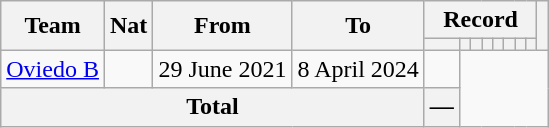<table class="wikitable" style="text-align: center">
<tr>
<th rowspan="2">Team</th>
<th rowspan="2">Nat</th>
<th rowspan="2">From</th>
<th rowspan="2">To</th>
<th colspan="8">Record</th>
<th rowspan=2></th>
</tr>
<tr>
<th></th>
<th></th>
<th></th>
<th></th>
<th></th>
<th></th>
<th></th>
<th></th>
</tr>
<tr>
<td align="left"><a href='#'>Oviedo B</a></td>
<td></td>
<td align=left>29 June 2021</td>
<td align=left>8 April 2024<br></td>
<td></td>
</tr>
<tr>
<th colspan="4">Total<br></th>
<th>—</th>
</tr>
</table>
